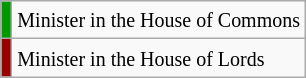<table class="wikitable">
<tr>
<td bgcolor="009900"></td>
<td><small>Minister in the House of Commons</small></td>
</tr>
<tr>
<td bgcolor="990000"></td>
<td><small>Minister in the House of Lords</small></td>
</tr>
</table>
